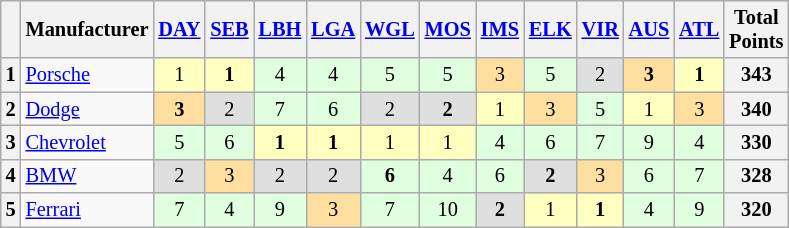<table class="wikitable" style="font-size:85%; text-align:center">
<tr>
<th valign="middle"></th>
<th valign="middle">Manufacturer</th>
<th><a href='#'>DAY</a></th>
<th><a href='#'>SEB</a></th>
<th><a href='#'>LBH</a></th>
<th><a href='#'>LGA</a></th>
<th><a href='#'>WGL</a></th>
<th><a href='#'>MOS</a></th>
<th><a href='#'>IMS</a></th>
<th><a href='#'>ELK</a></th>
<th><a href='#'>VIR</a></th>
<th><a href='#'>AUS</a></th>
<th><a href='#'>ATL</a></th>
<th valign="middle">Total<br>Points</th>
</tr>
<tr>
<th>1</th>
<td align="left"><a href='#'>Porsche</a></td>
<td style="background:#FFFFBF;">1</td>
<td style="background:#FFFFBF;"><strong>1</strong></td>
<td style="background:#dfffdf;">4</td>
<td style="background:#dfffdf;">4</td>
<td style="background:#dfffdf;">5</td>
<td style="background:#dfffdf;">5</td>
<td style="background:#ffdf9f;">3</td>
<td style="background:#dfffdf;">5</td>
<td style="background:#dfdfdf;">2</td>
<td style="background:#ffdf9f;"><strong>3</strong></td>
<td style="background:#FFFFBF;"><strong>1</strong></td>
<th>343</th>
</tr>
<tr>
<th>2</th>
<td align="left"><a href='#'>Dodge</a></td>
<td style="background:#ffdf9f;"><strong>3</strong></td>
<td style="background:#dfdfdf;">2</td>
<td style="background:#dfffdf;">7</td>
<td style="background:#dfffdf;">6</td>
<td style="background:#dfdfdf;">2</td>
<td style="background:#dfdfdf;"><strong>2</strong></td>
<td style="background:#FFFFBF;">1</td>
<td style="background:#ffdf9f;">3</td>
<td style="background:#dfffdf;">5</td>
<td style="background:#FFFFBF;">1</td>
<td style="background:#ffdf9f;">3</td>
<th>340</th>
</tr>
<tr>
<th>3</th>
<td align="left"><a href='#'>Chevrolet</a></td>
<td style="background:#dfffdf;">5</td>
<td style="background:#dfffdf;">6</td>
<td style="background:#FFFFBF;"><strong>1</strong></td>
<td style="background:#FFFFBF;"><strong>1</strong></td>
<td style="background:#FFFFBF;">1</td>
<td style="background:#FFFFBF;">1</td>
<td style="background:#dfffdf;">4</td>
<td style="background:#dfffdf;">6</td>
<td style="background:#dfffdf;">7</td>
<td style="background:#dfffdf;">9</td>
<td style="background:#dfffdf;">4</td>
<th>330</th>
</tr>
<tr>
<th>4</th>
<td align="left"><a href='#'>BMW</a></td>
<td style="background:#dfdfdf;">2</td>
<td style="background:#ffdf9f;">3</td>
<td style="background:#dfdfdf;">2</td>
<td style="background:#dfdfdf;">2</td>
<td style="background:#dfffdf;"><strong>6</strong></td>
<td style="background:#dfffdf;">4</td>
<td style="background:#dfffdf;">6</td>
<td style="background:#dfdfdf;"><strong>2</strong></td>
<td style="background:#ffdf9f;">3</td>
<td style="background:#dfffdf;">6</td>
<td style="background:#dfffdf;">7</td>
<th>328</th>
</tr>
<tr>
<th>5</th>
<td align="left"><a href='#'>Ferrari</a></td>
<td style="background:#dfffdf;">7</td>
<td style="background:#dfffdf;">4</td>
<td style="background:#dfffdf;">9</td>
<td style="background:#ffdf9f;">3</td>
<td style="background:#dfffdf;">7</td>
<td style="background:#dfffdf;">10</td>
<td style="background:#dfdfdf;"><strong>2</strong></td>
<td style="background:#FFFFBF;">1</td>
<td style="background:#FFFFBF;"><strong>1</strong></td>
<td style="background:#dfffdf;">4</td>
<td style="background:#dfffdf;">9</td>
<th>320</th>
</tr>
</table>
